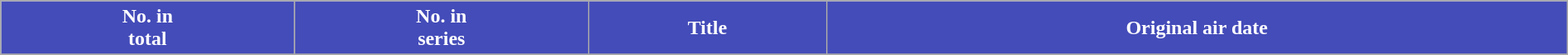<table class="wikitable plainrowheaders" style="width: 100%; margin-right: 0;">
<tr>
<th style="background:#444cb9; color:#fff;">No. in<br>total</th>
<th style="background:#444cb9; color:#fff;">No. in<br>series</th>
<th style="background:#444cb9; color:#fff;">Title</th>
<th style="background:#444cb9; color:#fff;">Original air date</th>
</tr>
<tr>
</tr>
</table>
